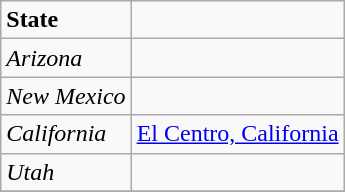<table class="wikitable">
<tr>
<td><strong>State</strong></td>
<td></td>
</tr>
<tr>
<td><em>Arizona</em></td>
</tr>
<tr 5>
<td><em>New Mexico</em></td>
<td></td>
</tr>
<tr>
<td><em>California</em></td>
<td><a href='#'>El Centro, California</a></td>
</tr>
<tr>
<td><em>Utah</em></td>
<td></td>
</tr>
<tr>
</tr>
</table>
